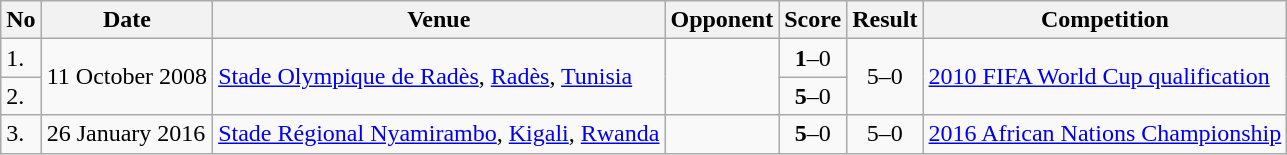<table class="wikitable" style="font-size:100%;">
<tr>
<th>No</th>
<th>Date</th>
<th>Venue</th>
<th>Opponent</th>
<th>Score</th>
<th>Result</th>
<th>Competition</th>
</tr>
<tr>
<td>1.</td>
<td rowspan="2">11 October 2008</td>
<td rowspan="2"><a href='#'>Stade Olympique de Radès</a>, <a href='#'>Radès</a>, <a href='#'>Tunisia</a></td>
<td rowspan="2"></td>
<td align=center><strong>1</strong>–0</td>
<td rowspan="2" style="text-align:center">5–0</td>
<td rowspan="2"><a href='#'>2010 FIFA World Cup qualification</a></td>
</tr>
<tr>
<td>2.</td>
<td align=center><strong>5</strong>–0</td>
</tr>
<tr>
<td>3.</td>
<td>26 January 2016</td>
<td><a href='#'>Stade Régional Nyamirambo</a>, <a href='#'>Kigali</a>, <a href='#'>Rwanda</a></td>
<td></td>
<td align=center><strong>5</strong>–0</td>
<td align=center>5–0</td>
<td><a href='#'>2016 African Nations Championship</a></td>
</tr>
</table>
